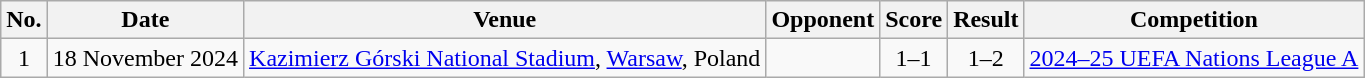<table class="wikitable sortable">
<tr>
<th scope="col">No.</th>
<th scope="col">Date</th>
<th scope="col">Venue</th>
<th scope="col">Opponent</th>
<th scope="col">Score</th>
<th scope="col">Result</th>
<th scope="col">Competition</th>
</tr>
<tr>
<td style="text-align:center">1</td>
<td>18 November 2024</td>
<td><a href='#'>Kazimierz Górski National Stadium</a>, <a href='#'>Warsaw</a>, Poland</td>
<td></td>
<td style="text-align:center">1–1</td>
<td style="text-align:center">1–2</td>
<td><a href='#'>2024–25 UEFA Nations League A</a></td>
</tr>
</table>
